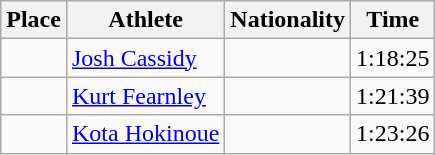<table class="wikitable sortable">
<tr>
<th>Place</th>
<th>Athlete</th>
<th>Nationality</th>
<th>Time</th>
</tr>
<tr>
<td></td>
<td><a href='#'>Josh Cassidy</a></td>
<td></td>
<td>1:18:25</td>
</tr>
<tr>
<td></td>
<td><a href='#'>Kurt Fearnley</a></td>
<td></td>
<td>1:21:39</td>
</tr>
<tr>
<td></td>
<td><a href='#'>Kota Hokinoue</a></td>
<td></td>
<td>1:23:26</td>
</tr>
</table>
